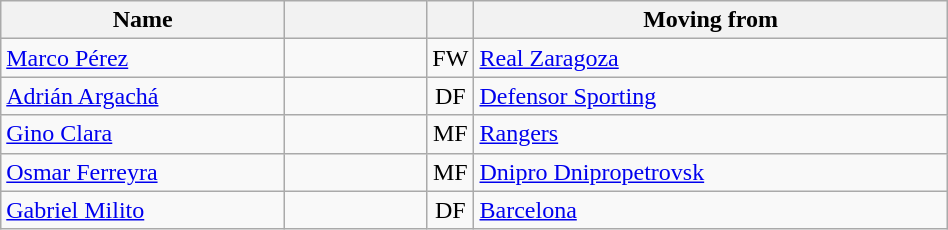<table class="wikitable" style="text-align: center; width:50%">
<tr>
<th width=30% align="center">Name</th>
<th width=15% align="center"></th>
<th width=5% align="center"></th>
<th width=50% align="center">Moving from</th>
</tr>
<tr>
<td align=left><a href='#'>Marco Pérez</a></td>
<td></td>
<td>FW</td>
<td align=left> <a href='#'>Real Zaragoza</a></td>
</tr>
<tr>
<td align=left><a href='#'>Adrián Argachá</a></td>
<td></td>
<td>DF</td>
<td align=left> <a href='#'>Defensor Sporting</a></td>
</tr>
<tr>
<td align=left><a href='#'>Gino Clara</a></td>
<td></td>
<td>MF</td>
<td align=left> <a href='#'>Rangers</a></td>
</tr>
<tr>
<td align=left><a href='#'>Osmar Ferreyra</a></td>
<td></td>
<td>MF</td>
<td align=left> <a href='#'>Dnipro Dnipropetrovsk</a></td>
</tr>
<tr>
<td align=left><a href='#'>Gabriel Milito</a></td>
<td></td>
<td>DF</td>
<td align=left> <a href='#'>Barcelona</a></td>
</tr>
</table>
